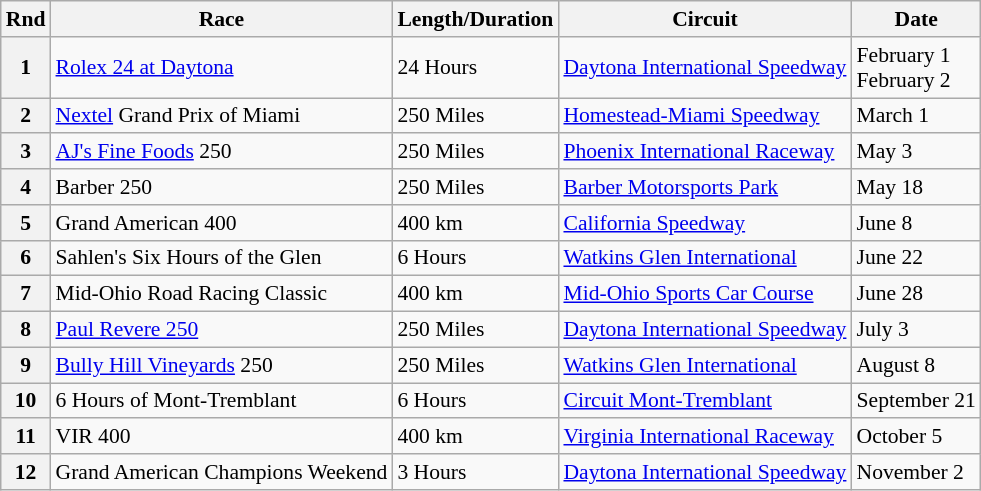<table class="wikitable" style="font-size: 90%;">
<tr>
<th>Rnd</th>
<th>Race</th>
<th>Length/Duration</th>
<th>Circuit</th>
<th>Date</th>
</tr>
<tr>
<th>1</th>
<td><a href='#'>Rolex 24 at Daytona</a></td>
<td>24 Hours</td>
<td><a href='#'>Daytona International Speedway</a></td>
<td>February 1<br>February 2</td>
</tr>
<tr>
<th>2</th>
<td><a href='#'>Nextel</a> Grand Prix of Miami</td>
<td>250 Miles</td>
<td><a href='#'>Homestead-Miami Speedway</a></td>
<td>March 1</td>
</tr>
<tr>
<th>3</th>
<td><a href='#'>AJ's Fine Foods</a> 250</td>
<td>250 Miles</td>
<td><a href='#'>Phoenix International Raceway</a></td>
<td>May 3</td>
</tr>
<tr>
<th>4</th>
<td>Barber 250</td>
<td>250 Miles</td>
<td><a href='#'>Barber Motorsports Park</a></td>
<td>May 18</td>
</tr>
<tr>
<th>5</th>
<td>Grand American 400</td>
<td>400 km</td>
<td><a href='#'>California Speedway</a></td>
<td>June 8</td>
</tr>
<tr>
<th>6</th>
<td>Sahlen's Six Hours of the Glen</td>
<td>6 Hours</td>
<td><a href='#'>Watkins Glen International</a></td>
<td>June 22</td>
</tr>
<tr>
<th>7</th>
<td>Mid-Ohio Road Racing Classic</td>
<td>400 km</td>
<td><a href='#'>Mid-Ohio Sports Car Course</a></td>
<td>June 28</td>
</tr>
<tr>
<th>8</th>
<td><a href='#'>Paul Revere 250</a></td>
<td>250 Miles</td>
<td><a href='#'>Daytona International Speedway</a></td>
<td>July 3</td>
</tr>
<tr>
<th>9</th>
<td><a href='#'>Bully Hill Vineyards</a> 250</td>
<td>250 Miles</td>
<td><a href='#'>Watkins Glen International</a></td>
<td>August 8</td>
</tr>
<tr>
<th>10</th>
<td>6 Hours of Mont-Tremblant</td>
<td>6 Hours</td>
<td><a href='#'>Circuit Mont-Tremblant</a></td>
<td>September 21</td>
</tr>
<tr>
<th>11</th>
<td>VIR 400</td>
<td>400 km</td>
<td><a href='#'>Virginia International Raceway</a></td>
<td>October 5</td>
</tr>
<tr>
<th>12</th>
<td>Grand American Champions Weekend</td>
<td>3 Hours</td>
<td><a href='#'>Daytona International Speedway</a></td>
<td>November 2</td>
</tr>
</table>
